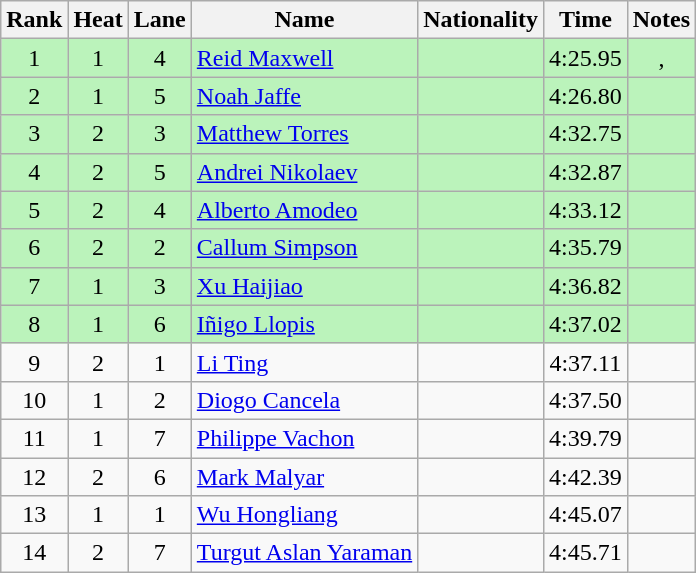<table class="wikitable sortable" style="text-align:center">
<tr>
<th>Rank</th>
<th>Heat</th>
<th>Lane</th>
<th>Name</th>
<th>Nationality</th>
<th>Time</th>
<th>Notes</th>
</tr>
<tr bgcolor=bbf3bb>
<td>1</td>
<td>1</td>
<td>4</td>
<td align=left><a href='#'>Reid Maxwell</a></td>
<td align=left></td>
<td>4:25.95</td>
<td>, </td>
</tr>
<tr bgcolor=bbf3bb>
<td>2</td>
<td>1</td>
<td>5</td>
<td align=left><a href='#'>Noah Jaffe</a></td>
<td align=left></td>
<td>4:26.80</td>
<td></td>
</tr>
<tr bgcolor=bbf3bb>
<td>3</td>
<td>2</td>
<td>3</td>
<td align=left><a href='#'>Matthew Torres</a></td>
<td align=left></td>
<td>4:32.75</td>
<td></td>
</tr>
<tr bgcolor=bbf3bb>
<td>4</td>
<td>2</td>
<td>5</td>
<td align=left><a href='#'>Andrei Nikolaev</a></td>
<td align=left></td>
<td>4:32.87</td>
<td></td>
</tr>
<tr bgcolor=bbf3bb>
<td>5</td>
<td>2</td>
<td>4</td>
<td align=left><a href='#'>Alberto Amodeo</a></td>
<td align=left></td>
<td>4:33.12</td>
<td></td>
</tr>
<tr bgcolor=bbf3bb>
<td>6</td>
<td>2</td>
<td>2</td>
<td align=left><a href='#'>Callum Simpson</a></td>
<td align=left></td>
<td>4:35.79</td>
<td></td>
</tr>
<tr bgcolor=bbf3bb>
<td>7</td>
<td>1</td>
<td>3</td>
<td align=left><a href='#'>Xu Haijiao</a></td>
<td align=left></td>
<td>4:36.82</td>
<td></td>
</tr>
<tr bgcolor=bbf3bb>
<td>8</td>
<td>1</td>
<td>6</td>
<td align=left><a href='#'>Iñigo Llopis</a></td>
<td align=left></td>
<td>4:37.02</td>
<td></td>
</tr>
<tr>
<td>9</td>
<td>2</td>
<td>1</td>
<td align=left><a href='#'>Li Ting</a></td>
<td align=left></td>
<td>4:37.11</td>
<td></td>
</tr>
<tr>
<td>10</td>
<td>1</td>
<td>2</td>
<td align=left><a href='#'>Diogo Cancela</a></td>
<td align=left></td>
<td>4:37.50</td>
<td></td>
</tr>
<tr>
<td>11</td>
<td>1</td>
<td>7</td>
<td align=left><a href='#'>Philippe Vachon</a></td>
<td align=left></td>
<td>4:39.79</td>
<td></td>
</tr>
<tr>
<td>12</td>
<td>2</td>
<td>6</td>
<td align=left><a href='#'>Mark Malyar</a></td>
<td align=left></td>
<td>4:42.39</td>
<td></td>
</tr>
<tr>
<td>13</td>
<td>1</td>
<td>1</td>
<td align=left><a href='#'>Wu Hongliang</a></td>
<td align=left></td>
<td>4:45.07</td>
<td></td>
</tr>
<tr>
<td>14</td>
<td>2</td>
<td>7</td>
<td align=left><a href='#'>Turgut Aslan Yaraman</a></td>
<td align=left></td>
<td>4:45.71</td>
<td></td>
</tr>
</table>
